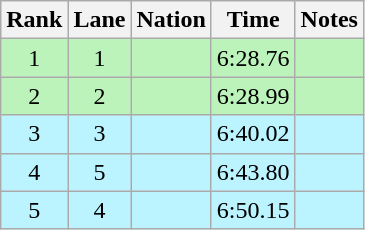<table class="wikitable sortable" style="text-align:center">
<tr>
<th>Rank</th>
<th>Lane</th>
<th>Nation</th>
<th>Time</th>
<th>Notes</th>
</tr>
<tr bgcolor=bbf3bb>
<td>1</td>
<td>1</td>
<td align="left"></td>
<td>6:28.76</td>
<td></td>
</tr>
<tr bgcolor=bbf3bb>
<td>2</td>
<td>2</td>
<td align="left"></td>
<td>6:28.99</td>
<td></td>
</tr>
<tr bgcolor=bbf3ff>
<td>3</td>
<td>3</td>
<td align="left"></td>
<td>6:40.02</td>
<td></td>
</tr>
<tr bgcolor=bbf3ff>
<td>4</td>
<td>5</td>
<td align="left"></td>
<td>6:43.80</td>
<td></td>
</tr>
<tr bgcolor=bbf3ff>
<td>5</td>
<td>4</td>
<td align="left"></td>
<td>6:50.15</td>
<td></td>
</tr>
</table>
